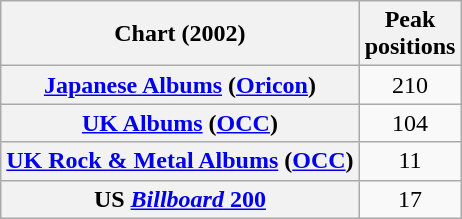<table class="wikitable sortable plainrowheaders" style="text-align:center">
<tr>
<th scope="col">Chart (2002)</th>
<th scope="col">Peak<br>positions</th>
</tr>
<tr>
<th scope="row"><a href='#'>Japanese Albums</a> (<a href='#'>Oricon</a>)</th>
<td>210</td>
</tr>
<tr>
<th scope="row"><a href='#'>UK Albums</a> (<a href='#'>OCC</a>)</th>
<td>104</td>
</tr>
<tr>
<th scope="row"><a href='#'>UK Rock & Metal Albums</a> (<a href='#'>OCC</a>)</th>
<td>11</td>
</tr>
<tr>
<th scope="row">US <a href='#'><em>Billboard</em> 200</a></th>
<td>17</td>
</tr>
</table>
